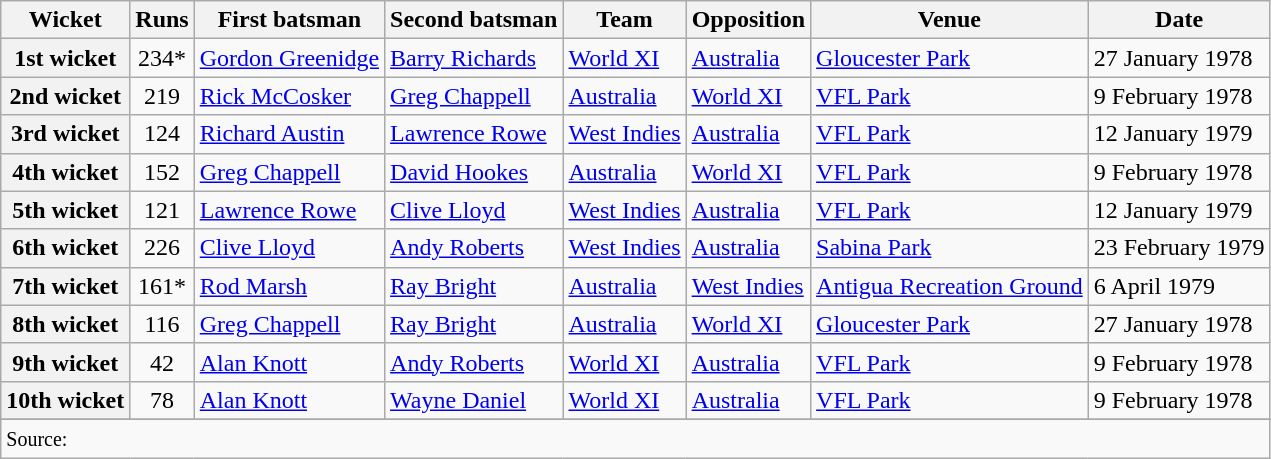<table class="wikitable plainrowheaders">
<tr>
<th scope=col>Wicket</th>
<th scope=col>Runs</th>
<th scope=col>First batsman</th>
<th scope=col>Second batsman</th>
<th scope=col>Team</th>
<th scope=col>Opposition</th>
<th scope=col>Venue</th>
<th scope=col>Date</th>
</tr>
<tr>
<th align=center>1st wicket</th>
<td scope=row style=text-align:center;>234*</td>
<td><a href='#'>Gordon Greenidge</a></td>
<td><a href='#'>Barry Richards</a></td>
<td> <a href='#'>World XI</a></td>
<td> <a href='#'>Australia</a></td>
<td><a href='#'>Gloucester Park</a></td>
<td>27 January 1978</td>
</tr>
<tr>
<th align=center>2nd wicket</th>
<td scope=row style=text-align:center;>219</td>
<td><a href='#'>Rick McCosker</a></td>
<td><a href='#'>Greg Chappell</a></td>
<td> <a href='#'>Australia</a></td>
<td> <a href='#'>World XI</a></td>
<td><a href='#'>VFL Park</a></td>
<td>9 February 1978</td>
</tr>
<tr>
<th align=center>3rd wicket</th>
<td scope=row style=text-align:center;>124</td>
<td><a href='#'>Richard Austin</a></td>
<td><a href='#'>Lawrence Rowe</a></td>
<td> <a href='#'>West Indies</a></td>
<td> <a href='#'>Australia</a></td>
<td><a href='#'>VFL Park</a></td>
<td>12 January 1979</td>
</tr>
<tr>
<th align=center>4th wicket</th>
<td scope=row style=text-align:center;>152</td>
<td><a href='#'>Greg Chappell</a></td>
<td><a href='#'>David Hookes</a></td>
<td> <a href='#'>Australia</a></td>
<td> <a href='#'>World XI</a></td>
<td><a href='#'>VFL Park</a></td>
<td>9 February 1978</td>
</tr>
<tr>
<th align=center>5th wicket</th>
<td scope=row style=text-align:center;>121</td>
<td><a href='#'>Lawrence Rowe</a></td>
<td><a href='#'>Clive Lloyd</a></td>
<td> <a href='#'>West Indies</a></td>
<td> <a href='#'>Australia</a></td>
<td><a href='#'>VFL Park</a></td>
<td>12 January 1979</td>
</tr>
<tr>
<th align=center>6th wicket</th>
<td scope=row style=text-align:center;>226</td>
<td><a href='#'>Clive Lloyd</a></td>
<td><a href='#'>Andy Roberts</a></td>
<td> <a href='#'>West Indies</a></td>
<td> <a href='#'>Australia</a></td>
<td><a href='#'>Sabina Park</a></td>
<td>23 February 1979</td>
</tr>
<tr>
<th align=center>7th wicket</th>
<td scope=row style=text-align:center;>161*</td>
<td><a href='#'>Rod Marsh</a></td>
<td><a href='#'>Ray Bright</a></td>
<td> <a href='#'>Australia</a></td>
<td> <a href='#'>West Indies</a></td>
<td><a href='#'>Antigua Recreation Ground</a></td>
<td>6 April 1979</td>
</tr>
<tr>
<th align=center>8th wicket</th>
<td scope=row style=text-align:center;>116</td>
<td><a href='#'>Greg Chappell</a></td>
<td><a href='#'>Ray Bright</a></td>
<td> <a href='#'>Australia</a></td>
<td> <a href='#'>World XI</a></td>
<td><a href='#'>Gloucester Park</a></td>
<td>27 January 1978</td>
</tr>
<tr>
<th align=center>9th wicket</th>
<td scope=row style=text-align:center;>42</td>
<td><a href='#'>Alan Knott</a></td>
<td><a href='#'>Andy Roberts</a></td>
<td> <a href='#'>World XI</a></td>
<td> <a href='#'>Australia</a></td>
<td><a href='#'>VFL Park</a></td>
<td>9 February 1978</td>
</tr>
<tr>
<th align=center>10th wicket</th>
<td scope=row style=text-align:center;>78</td>
<td><a href='#'>Alan Knott</a></td>
<td><a href='#'>Wayne Daniel</a></td>
<td> <a href='#'>World XI</a></td>
<td> <a href='#'>Australia</a></td>
<td><a href='#'>VFL Park</a></td>
<td>9 February 1978</td>
</tr>
<tr>
</tr>
<tr class=sortbottom>
<td colspan=8><small>Source:</small></td>
</tr>
</table>
